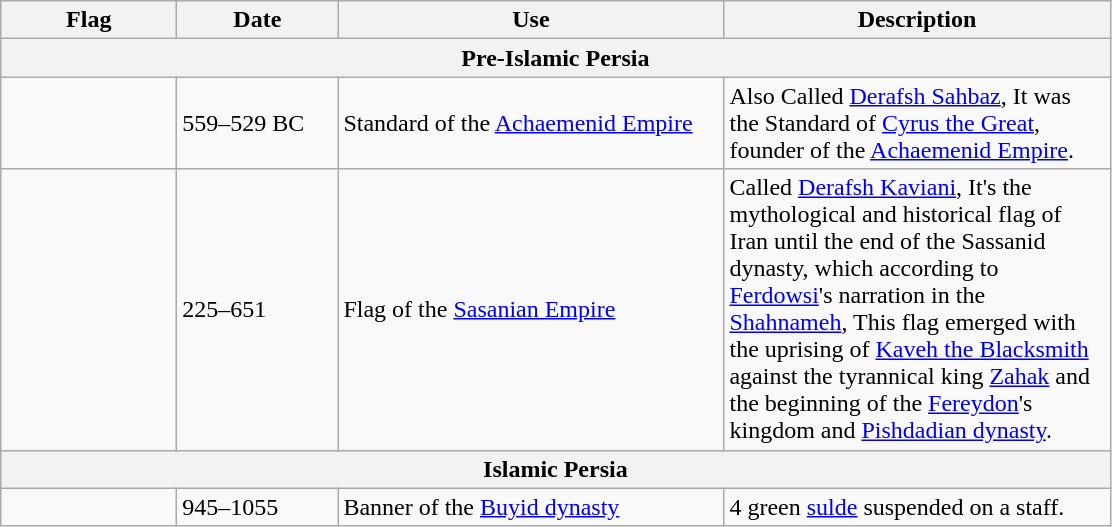<table class="wikitable">
<tr>
<th style="width:110px;">Flag</th>
<th style="width:100px;">Date</th>
<th style="width:250px;">Use</th>
<th style="width:250px;">Description</th>
</tr>
<tr>
<th colspan="4">Pre-Islamic Persia</th>
</tr>
<tr>
<td></td>
<td>559–529 BC</td>
<td>Standard of the <a href='#'>Achaemenid Empire</a></td>
<td>Also Called <a href='#'>Derafsh Sahbaz</a>, It was the Standard of <a href='#'>Cyrus the Great</a>, founder of the <a href='#'>Achaemenid Empire</a>.</td>
</tr>
<tr>
<td></td>
<td>225–651</td>
<td>Flag of the <a href='#'>Sasanian Empire</a></td>
<td>Called <a href='#'>Derafsh Kaviani</a>, It's the mythological and historical flag of Iran until the end of the Sassanid dynasty, which according to <a href='#'>Ferdowsi</a>'s narration in the <a href='#'>Shahnameh</a>, This flag emerged with the uprising of <a href='#'>Kaveh the Blacksmith</a> against the tyrannical king <a href='#'>Zahak</a> and the beginning of the <a href='#'>Fereydon</a>'s kingdom and <a href='#'>Pishdadian dynasty</a>.</td>
</tr>
<tr>
<th colspan="4">Islamic Persia</th>
</tr>
<tr>
<td></td>
<td>945–1055</td>
<td>Banner of the <a href='#'>Buyid dynasty</a></td>
<td>4 green <a href='#'>sulde</a> suspended on a staff.</td>
</tr>
</table>
